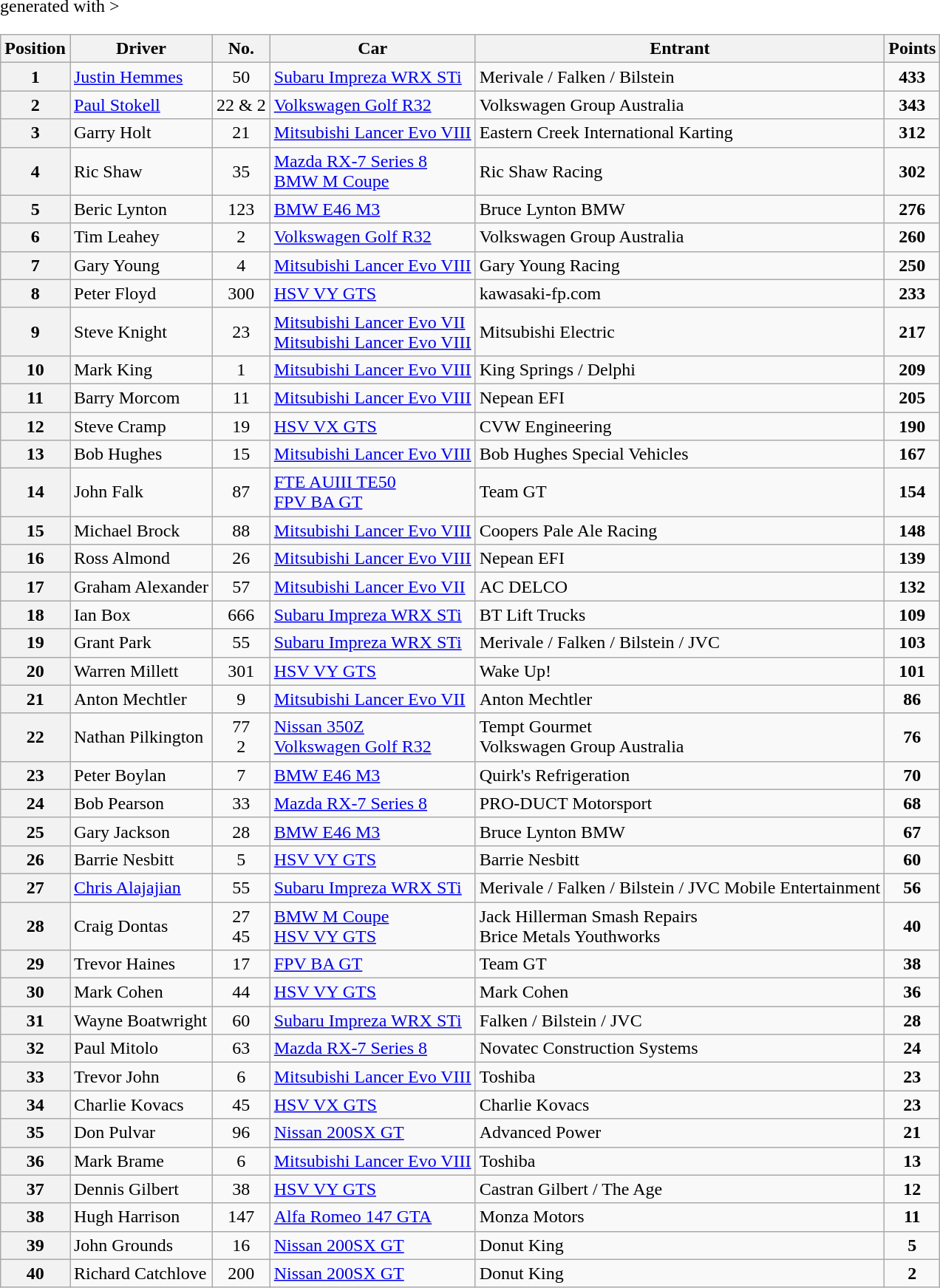<table class="wikitable" border="1" <hiddentext>generated with >
<tr style="font-weight:bold">
<th>Position</th>
<th>Driver</th>
<th>No.</th>
<th>Car</th>
<th>Entrant</th>
<th>Points</th>
</tr>
<tr>
<th>1</th>
<td><a href='#'>Justin Hemmes</a></td>
<td align="center">50</td>
<td><a href='#'>Subaru Impreza WRX STi</a></td>
<td>Merivale / Falken / Bilstein</td>
<td align="center"><strong>433</strong></td>
</tr>
<tr>
<th>2</th>
<td><a href='#'>Paul Stokell</a></td>
<td align="center">22 & 2</td>
<td><a href='#'>Volkswagen Golf R32</a></td>
<td>Volkswagen Group Australia</td>
<td align="center"><strong>343</strong></td>
</tr>
<tr>
<th>3</th>
<td>Garry Holt</td>
<td align="center">21</td>
<td><a href='#'>Mitsubishi Lancer Evo VIII</a></td>
<td>Eastern Creek International Karting</td>
<td align="center"><strong>312</strong></td>
</tr>
<tr>
<th>4</th>
<td>Ric Shaw</td>
<td align="center">35</td>
<td><a href='#'>Mazda RX-7 Series 8</a><br> <a href='#'>BMW M Coupe</a></td>
<td>Ric Shaw Racing</td>
<td align="center"><strong>302</strong></td>
</tr>
<tr>
<th>5</th>
<td>Beric Lynton</td>
<td align="center">123</td>
<td><a href='#'>BMW E46 M3</a></td>
<td>Bruce Lynton BMW</td>
<td align="center"><strong>276</strong></td>
</tr>
<tr>
<th>6</th>
<td>Tim Leahey</td>
<td align="center">2</td>
<td><a href='#'>Volkswagen Golf R32</a></td>
<td>Volkswagen Group Australia</td>
<td align="center"><strong>260</strong></td>
</tr>
<tr>
<th>7</th>
<td>Gary Young</td>
<td align="center">4</td>
<td><a href='#'>Mitsubishi Lancer Evo VIII</a></td>
<td>Gary Young Racing</td>
<td align="center"><strong>250</strong></td>
</tr>
<tr>
<th>8</th>
<td>Peter Floyd</td>
<td align="center">300</td>
<td><a href='#'>HSV VY GTS</a></td>
<td>kawasaki-fp.com</td>
<td align="center"><strong>233</strong></td>
</tr>
<tr>
<th>9</th>
<td>Steve Knight</td>
<td align="center">23</td>
<td><a href='#'>Mitsubishi Lancer Evo VII</a><br> <a href='#'>Mitsubishi Lancer Evo VIII</a></td>
<td>Mitsubishi Electric</td>
<td align="center"><strong>217</strong></td>
</tr>
<tr>
<th>10</th>
<td>Mark King</td>
<td align="center">1</td>
<td><a href='#'>Mitsubishi Lancer Evo VIII</a></td>
<td>King Springs / Delphi</td>
<td align="center"><strong>209</strong></td>
</tr>
<tr>
<th>11</th>
<td>Barry Morcom</td>
<td align="center">11</td>
<td><a href='#'>Mitsubishi Lancer Evo VIII</a></td>
<td>Nepean EFI</td>
<td align="center"><strong>205</strong></td>
</tr>
<tr>
<th>12</th>
<td>Steve Cramp</td>
<td align="center">19</td>
<td><a href='#'>HSV VX GTS</a></td>
<td>CVW Engineering</td>
<td align="center"><strong>190</strong></td>
</tr>
<tr>
<th>13</th>
<td>Bob Hughes</td>
<td align="center">15</td>
<td><a href='#'>Mitsubishi Lancer Evo VIII</a></td>
<td>Bob Hughes Special Vehicles</td>
<td align="center"><strong>167</strong></td>
</tr>
<tr>
<th>14</th>
<td>John Falk</td>
<td align="center">87</td>
<td><a href='#'>FTE AUIII TE50</a><br> <a href='#'>FPV BA GT</a></td>
<td>Team GT</td>
<td align="center"><strong>154</strong></td>
</tr>
<tr>
<th>15</th>
<td>Michael Brock</td>
<td align="center">88</td>
<td><a href='#'>Mitsubishi Lancer Evo VIII</a></td>
<td>Coopers Pale Ale Racing</td>
<td align="center"><strong>148</strong></td>
</tr>
<tr>
<th>16</th>
<td>Ross Almond</td>
<td align="center">26</td>
<td><a href='#'>Mitsubishi Lancer Evo VIII</a></td>
<td>Nepean EFI</td>
<td align="center"><strong>139</strong></td>
</tr>
<tr>
<th>17</th>
<td>Graham Alexander</td>
<td align="center">57</td>
<td><a href='#'>Mitsubishi Lancer Evo VII</a></td>
<td>AC DELCO</td>
<td align="center"><strong>132</strong></td>
</tr>
<tr>
<th>18</th>
<td>Ian Box</td>
<td align="center">666</td>
<td><a href='#'>Subaru Impreza WRX STi</a></td>
<td>BT Lift Trucks</td>
<td align="center"><strong>109</strong></td>
</tr>
<tr>
<th>19</th>
<td>Grant Park</td>
<td align="center">55</td>
<td><a href='#'>Subaru Impreza WRX STi</a></td>
<td>Merivale / Falken / Bilstein / JVC</td>
<td align="center"><strong>103</strong></td>
</tr>
<tr>
<th>20</th>
<td>Warren Millett</td>
<td align="center">301</td>
<td><a href='#'>HSV VY GTS</a></td>
<td>Wake Up!</td>
<td align="center"><strong>101</strong></td>
</tr>
<tr>
<th>21</th>
<td>Anton Mechtler</td>
<td align="center">9</td>
<td><a href='#'>Mitsubishi Lancer Evo VII</a></td>
<td>Anton Mechtler</td>
<td align="center"><strong>86</strong></td>
</tr>
<tr>
<th>22</th>
<td>Nathan Pilkington</td>
<td align="center">77 <br> 2</td>
<td><a href='#'>Nissan 350Z</a> <br> <a href='#'>Volkswagen Golf R32</a></td>
<td>Tempt Gourmet <br> Volkswagen Group Australia</td>
<td align="center"><strong>76</strong></td>
</tr>
<tr>
<th>23</th>
<td>Peter Boylan</td>
<td align="center">7</td>
<td><a href='#'>BMW E46 M3</a></td>
<td>Quirk's Refrigeration</td>
<td align="center"><strong>70</strong></td>
</tr>
<tr>
<th>24</th>
<td>Bob Pearson</td>
<td align="center">33</td>
<td><a href='#'>Mazda RX-7 Series 8</a></td>
<td>PRO-DUCT Motorsport</td>
<td align="center"><strong>68</strong></td>
</tr>
<tr>
<th>25</th>
<td>Gary Jackson</td>
<td align="center">28</td>
<td><a href='#'>BMW E46 M3</a></td>
<td>Bruce Lynton BMW</td>
<td align="center"><strong>67</strong></td>
</tr>
<tr>
<th>26</th>
<td>Barrie Nesbitt</td>
<td align="center">5</td>
<td><a href='#'>HSV VY GTS</a></td>
<td>Barrie Nesbitt</td>
<td align="center"><strong>60</strong></td>
</tr>
<tr>
<th>27</th>
<td><a href='#'>Chris Alajajian</a></td>
<td align="center">55</td>
<td><a href='#'>Subaru Impreza WRX STi</a></td>
<td>Merivale / Falken / Bilstein / JVC Mobile Entertainment</td>
<td align="center"><strong>56</strong></td>
</tr>
<tr>
<th>28</th>
<td>Craig Dontas</td>
<td align="center">27<br> 45</td>
<td><a href='#'>BMW M Coupe</a><br> <a href='#'>HSV VY GTS</a></td>
<td>Jack Hillerman Smash Repairs<br> Brice Metals Youthworks</td>
<td align="center"><strong>40</strong></td>
</tr>
<tr>
<th>29</th>
<td>Trevor Haines</td>
<td align="center">17</td>
<td><a href='#'>FPV BA GT</a></td>
<td>Team GT</td>
<td align="center"><strong>38</strong></td>
</tr>
<tr>
<th>30</th>
<td>Mark Cohen</td>
<td align="center">44</td>
<td><a href='#'>HSV VY GTS</a></td>
<td>Mark Cohen</td>
<td align="center"><strong>36</strong></td>
</tr>
<tr>
<th>31</th>
<td>Wayne Boatwright</td>
<td align="center">60</td>
<td><a href='#'>Subaru Impreza WRX STi</a></td>
<td>Falken / Bilstein / JVC</td>
<td align="center"><strong>28</strong></td>
</tr>
<tr>
<th>32</th>
<td>Paul Mitolo</td>
<td align="center">63</td>
<td><a href='#'>Mazda RX-7 Series 8</a></td>
<td>Novatec Construction Systems</td>
<td align="center"><strong>24</strong></td>
</tr>
<tr>
<th>33</th>
<td>Trevor John</td>
<td align="center">6</td>
<td><a href='#'>Mitsubishi Lancer Evo VIII</a></td>
<td>Toshiba</td>
<td align="center"><strong>23</strong></td>
</tr>
<tr>
<th>34</th>
<td>Charlie Kovacs</td>
<td align="center">45</td>
<td><a href='#'>HSV VX GTS</a></td>
<td>Charlie Kovacs</td>
<td align="center"><strong>23</strong></td>
</tr>
<tr>
<th>35</th>
<td>Don Pulvar</td>
<td align="center">96</td>
<td><a href='#'>Nissan 200SX GT</a></td>
<td>Advanced Power</td>
<td align="center"><strong>21</strong></td>
</tr>
<tr>
<th>36</th>
<td>Mark Brame</td>
<td align="center">6</td>
<td><a href='#'>Mitsubishi Lancer Evo VIII</a></td>
<td>Toshiba</td>
<td align="center"><strong>13</strong></td>
</tr>
<tr>
<th>37</th>
<td>Dennis Gilbert</td>
<td align="center">38</td>
<td><a href='#'>HSV VY GTS</a></td>
<td>Castran Gilbert / The Age</td>
<td align="center"><strong>12</strong></td>
</tr>
<tr>
<th>38</th>
<td>Hugh Harrison</td>
<td align="center">147</td>
<td><a href='#'>Alfa Romeo 147 GTA</a></td>
<td>Monza Motors</td>
<td align="center"><strong>11</strong></td>
</tr>
<tr>
<th>39</th>
<td>John Grounds</td>
<td align="center">16</td>
<td><a href='#'>Nissan 200SX GT</a></td>
<td>Donut King</td>
<td align="center"><strong>5</strong></td>
</tr>
<tr>
<th>40</th>
<td>Richard Catchlove</td>
<td align="center">200</td>
<td><a href='#'>Nissan 200SX GT</a></td>
<td>Donut King</td>
<td align="center"><strong>2</strong></td>
</tr>
</table>
